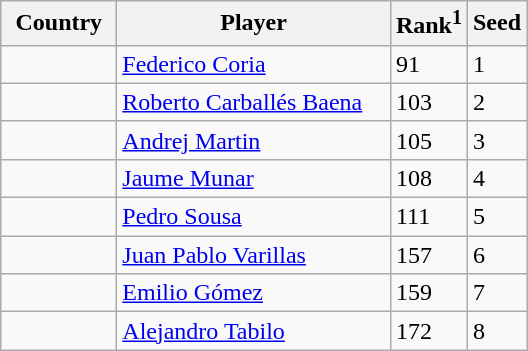<table class="sortable wikitable">
<tr>
<th width="70">Country</th>
<th width="175">Player</th>
<th>Rank<sup>1</sup></th>
<th>Seed</th>
</tr>
<tr>
<td></td>
<td><a href='#'>Federico Coria</a></td>
<td>91</td>
<td>1</td>
</tr>
<tr>
<td></td>
<td><a href='#'>Roberto Carballés Baena</a></td>
<td>103</td>
<td>2</td>
</tr>
<tr>
<td></td>
<td><a href='#'>Andrej Martin</a></td>
<td>105</td>
<td>3</td>
</tr>
<tr>
<td></td>
<td><a href='#'>Jaume Munar</a></td>
<td>108</td>
<td>4</td>
</tr>
<tr>
<td></td>
<td><a href='#'>Pedro Sousa</a></td>
<td>111</td>
<td>5</td>
</tr>
<tr>
<td></td>
<td><a href='#'>Juan Pablo Varillas</a></td>
<td>157</td>
<td>6</td>
</tr>
<tr>
<td></td>
<td><a href='#'>Emilio Gómez</a></td>
<td>159</td>
<td>7</td>
</tr>
<tr>
<td></td>
<td><a href='#'>Alejandro Tabilo</a></td>
<td>172</td>
<td>8</td>
</tr>
</table>
